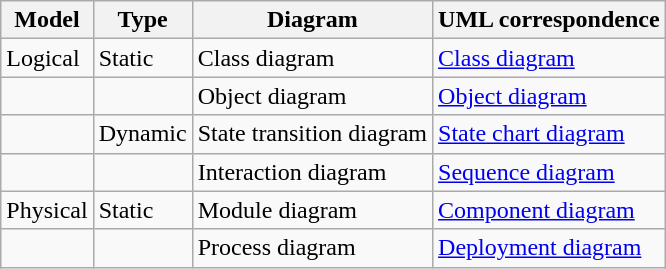<table class="wikitable">
<tr>
<th>Model</th>
<th>Type</th>
<th>Diagram</th>
<th>UML correspondence</th>
</tr>
<tr>
<td>Logical</td>
<td>Static</td>
<td>Class diagram</td>
<td><a href='#'>Class diagram</a></td>
</tr>
<tr>
<td></td>
<td></td>
<td>Object diagram</td>
<td><a href='#'>Object diagram</a></td>
</tr>
<tr>
<td></td>
<td>Dynamic</td>
<td>State transition diagram</td>
<td><a href='#'>State chart diagram</a></td>
</tr>
<tr>
<td></td>
<td></td>
<td>Interaction diagram</td>
<td><a href='#'>Sequence diagram</a></td>
</tr>
<tr>
<td>Physical</td>
<td>Static</td>
<td>Module diagram</td>
<td><a href='#'>Component diagram</a></td>
</tr>
<tr>
<td></td>
<td></td>
<td>Process diagram</td>
<td><a href='#'>Deployment diagram</a></td>
</tr>
</table>
